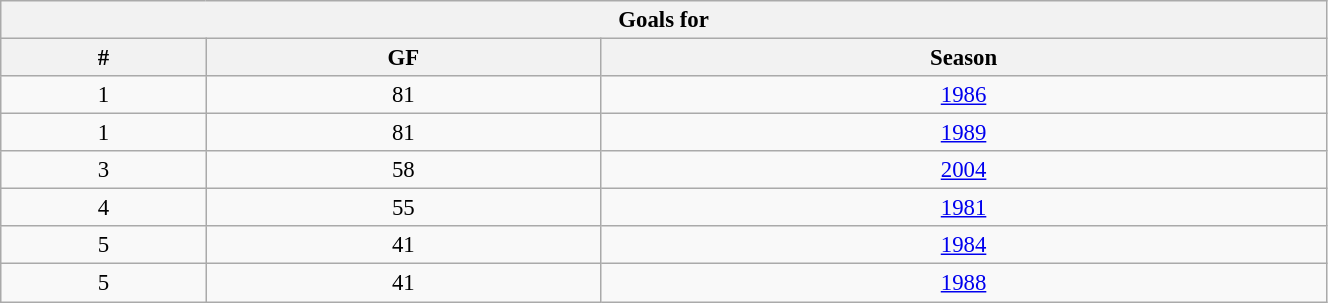<table class="wikitable" style="text-align: center; font-size: 95%" width="70%">
<tr>
<th colspan="3">Goals for</th>
</tr>
<tr>
<th>#</th>
<th>GF</th>
<th>Season</th>
</tr>
<tr>
<td>1</td>
<td>81</td>
<td><a href='#'>1986</a></td>
</tr>
<tr>
<td>1</td>
<td>81</td>
<td><a href='#'>1989</a></td>
</tr>
<tr>
<td>3</td>
<td>58</td>
<td><a href='#'>2004</a></td>
</tr>
<tr>
<td>4</td>
<td>55</td>
<td><a href='#'>1981</a></td>
</tr>
<tr>
<td>5</td>
<td>41</td>
<td><a href='#'>1984</a></td>
</tr>
<tr>
<td>5</td>
<td>41</td>
<td><a href='#'>1988</a></td>
</tr>
</table>
